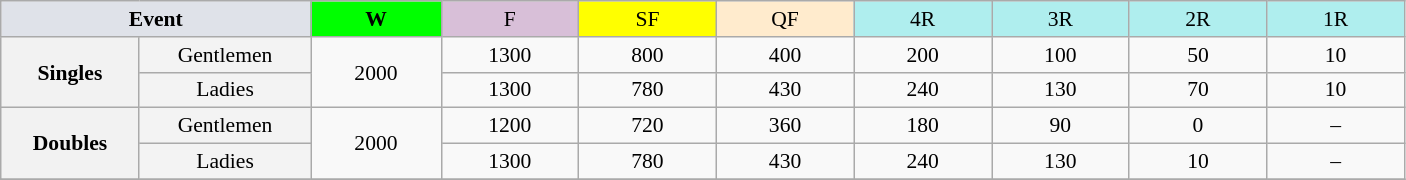<table class=wikitable style=font-size:90%;text-align:center>
<tr>
<td width=200 colspan=2 bgcolor=#dfe2e9><strong>Event</strong></td>
<td width=80 bgcolor=lime><strong>W</strong></td>
<td width=85 bgcolor=#D8BFD8>F</td>
<td width=85 bgcolor=#FFFF00>SF</td>
<td width=85 bgcolor=#ffebcd>QF</td>
<td style="width:85px; background:#afeeee;">4R</td>
<td style="width:85px; background:#afeeee;">3R</td>
<td style="width:85px; background:#afeeee;">2R</td>
<td style="width:85px; background:#afeeee;">1R</td>
</tr>
<tr>
<th rowspan=2>Singles</th>
<td bgcolor=#f3f3f3>Gentlemen</td>
<td rowspan="2">2000</td>
<td>1300</td>
<td>800</td>
<td>400</td>
<td>200</td>
<td>100</td>
<td>50</td>
<td>10</td>
</tr>
<tr>
<td bgcolor=#f3f3f3>Ladies</td>
<td>1300</td>
<td>780</td>
<td>430</td>
<td>240</td>
<td>130</td>
<td>70</td>
<td>10</td>
</tr>
<tr>
<th rowspan=2>Doubles</th>
<td bgcolor=#f3f3f3>Gentlemen</td>
<td rowspan="2">2000</td>
<td>1200</td>
<td>720</td>
<td>360</td>
<td>180</td>
<td>90</td>
<td>0</td>
<td>–</td>
</tr>
<tr>
<td bgcolor=#f3f3f3>Ladies</td>
<td>1300</td>
<td>780</td>
<td>430</td>
<td>240</td>
<td>130</td>
<td>10</td>
<td>–</td>
</tr>
<tr>
</tr>
</table>
